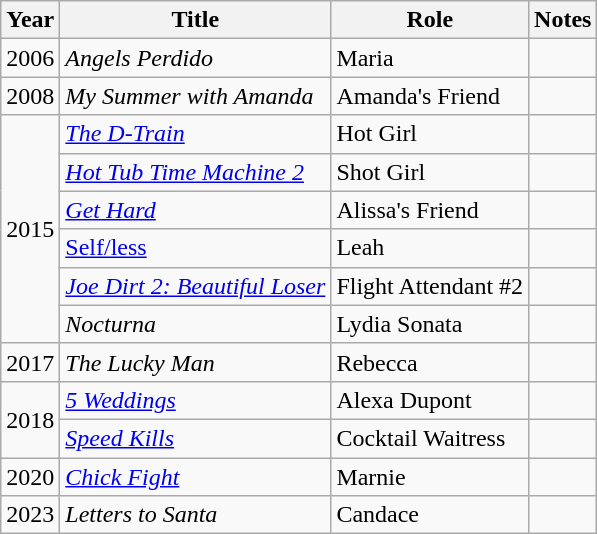<table class="wikitable">
<tr>
<th>Year</th>
<th>Title</th>
<th>Role</th>
<th>Notes</th>
</tr>
<tr>
<td>2006</td>
<td><em>Angels Perdido</em></td>
<td>Maria</td>
<td></td>
</tr>
<tr>
<td>2008</td>
<td><em>My Summer with Amanda</em></td>
<td>Amanda's Friend</td>
<td></td>
</tr>
<tr>
<td rowspan="6">2015</td>
<td><em><a href='#'>The D-Train</a></em></td>
<td>Hot Girl</td>
<td></td>
</tr>
<tr>
<td><em><a href='#'>Hot Tub Time Machine 2</a></em></td>
<td>Shot Girl</td>
<td></td>
</tr>
<tr>
<td><em><a href='#'>Get Hard</a></em></td>
<td>Alissa's Friend</td>
<td></td>
</tr>
<tr>
<td><a href='#'>Self/less</a></td>
<td>Leah</td>
<td></td>
</tr>
<tr>
<td><em><a href='#'>Joe Dirt 2: Beautiful Loser</a></em></td>
<td>Flight Attendant #2</td>
<td></td>
</tr>
<tr>
<td><em>Nocturna</em></td>
<td>Lydia Sonata</td>
<td></td>
</tr>
<tr>
<td>2017</td>
<td><em>The Lucky Man</em></td>
<td>Rebecca</td>
<td></td>
</tr>
<tr>
<td rowspan="2">2018</td>
<td><em><a href='#'>5 Weddings</a></em></td>
<td>Alexa Dupont</td>
<td></td>
</tr>
<tr>
<td><em><a href='#'>Speed Kills</a></em></td>
<td>Cocktail Waitress</td>
<td></td>
</tr>
<tr>
<td>2020</td>
<td><em><a href='#'>Chick Fight</a></em></td>
<td>Marnie</td>
<td></td>
</tr>
<tr>
<td>2023</td>
<td><em>Letters to Santa</em></td>
<td>Candace</td>
<td></td>
</tr>
</table>
